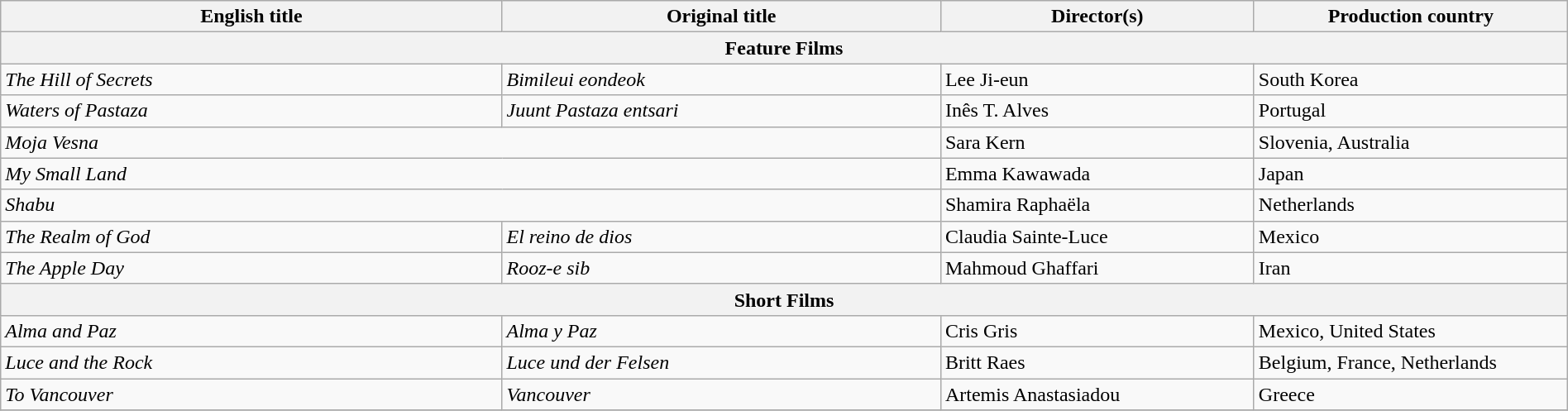<table class="wikitable" width="100%" cellpadding="5">
<tr>
<th scope="col" width="32%">English title</th>
<th scope="col" width="28%">Original title</th>
<th scope="col" width="20%">Director(s)</th>
<th scope="col" width="20%">Production country</th>
</tr>
<tr>
<th colspan="4">Feature Films</th>
</tr>
<tr>
<td><em>The Hill of Secrets</em></td>
<td><em>Bimileui eondeok</em></td>
<td>Lee Ji-eun</td>
<td>South Korea</td>
</tr>
<tr>
<td><em>Waters of Pastaza</em></td>
<td><em>Juunt Pastaza entsari</em></td>
<td>Inês T. Alves</td>
<td>Portugal</td>
</tr>
<tr>
<td colspan=2><em>Moja Vesna</em></td>
<td>Sara Kern</td>
<td>Slovenia, Australia</td>
</tr>
<tr>
<td colspan=2><em>My Small Land</em></td>
<td>Emma Kawawada</td>
<td>Japan</td>
</tr>
<tr>
<td colspan=2><em>Shabu</em></td>
<td>Shamira Raphaëla</td>
<td>Netherlands</td>
</tr>
<tr>
<td><em>The Realm of God</em></td>
<td><em>El reino de dios</em></td>
<td>Claudia Sainte-Luce</td>
<td>Mexico</td>
</tr>
<tr>
<td><em>The Apple Day</em></td>
<td><em>Rooz-e sib</em></td>
<td>Mahmoud Ghaffari</td>
<td>Iran</td>
</tr>
<tr>
<th colspan="4">Short Films</th>
</tr>
<tr>
<td><em>Alma and Paz</em></td>
<td><em>Alma y Paz</em></td>
<td>Cris Gris</td>
<td>Mexico, United States</td>
</tr>
<tr>
<td><em>Luce and the Rock</em></td>
<td><em>Luce und der Felsen</em></td>
<td>Britt Raes</td>
<td>Belgium, France, Netherlands</td>
</tr>
<tr>
<td><em>To Vancouver</em></td>
<td><em>Vancouver</em></td>
<td>Artemis Anastasiadou</td>
<td>Greece</td>
</tr>
<tr>
</tr>
</table>
